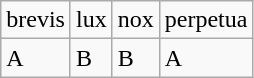<table class="wikitable">
<tr>
<td>brevis</td>
<td>lux</td>
<td>nox</td>
<td>perpetua</td>
</tr>
<tr>
<td>A</td>
<td>B</td>
<td>B</td>
<td>A</td>
</tr>
</table>
